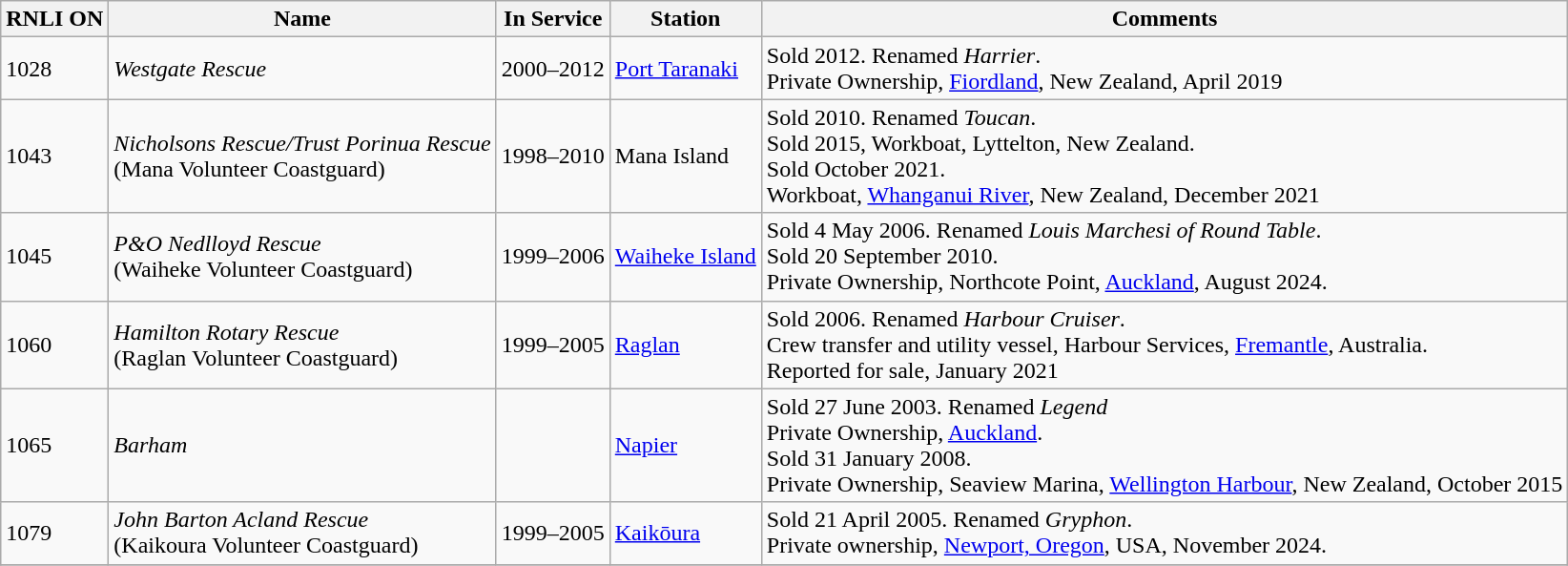<table class="wikitable">
<tr>
<th>RNLI ON</th>
<th>Name</th>
<th>In Service</th>
<th>Station</th>
<th>Comments</th>
</tr>
<tr>
<td>1028</td>
<td><em>Westgate Rescue</em><br></td>
<td>2000–2012</td>
<td><a href='#'>Port Taranaki</a></td>
<td>Sold 2012. Renamed <em>Harrier</em>.<br>Private Ownership, <a href='#'>Fiordland</a>, New Zealand, April 2019</td>
</tr>
<tr>
<td>1043</td>
<td><em>Nicholsons Rescue/Trust Porinua Rescue</em><br>(Mana Volunteer Coastguard)</td>
<td>1998–2010</td>
<td>Mana Island</td>
<td>Sold 2010. Renamed <em>Toucan</em>.<br>Sold 2015, Workboat, Lyttelton, New Zealand.<br>Sold October 2021.<br>Workboat, <a href='#'>Whanganui River</a>, New Zealand, December 2021</td>
</tr>
<tr>
<td>1045</td>
<td><em>P&O Nedlloyd Rescue</em><br>(Waiheke Volunteer Coastguard)</td>
<td>1999–2006</td>
<td><a href='#'>Waiheke Island</a></td>
<td>Sold 4 May 2006. Renamed <em>Louis Marchesi of Round Table</em>.<br>Sold 20 September 2010.<br>Private Ownership, Northcote Point, <a href='#'>Auckland</a>, August 2024.</td>
</tr>
<tr>
<td>1060</td>
<td><em>Hamilton Rotary Rescue</em><br>(Raglan Volunteer Coastguard)</td>
<td>1999–2005</td>
<td><a href='#'>Raglan</a></td>
<td>Sold 2006. Renamed <em>Harbour Cruiser</em>.<br>Crew transfer and utility vessel, Harbour Services, <a href='#'>Fremantle</a>, Australia.<br>Reported for sale, January 2021</td>
</tr>
<tr>
<td>1065</td>
<td><em>Barham</em><br></td>
<td></td>
<td><a href='#'> Napier</a></td>
<td>Sold 27 June 2003. Renamed <em>Legend</em><br>Private Ownership, <a href='#'>Auckland</a>.<br>Sold 31 January 2008.<br>Private Ownership, Seaview Marina, <a href='#'>Wellington Harbour</a>, New Zealand, October 2015</td>
</tr>
<tr>
<td>1079</td>
<td><em>John Barton Acland Rescue</em><br>(Kaikoura Volunteer Coastguard)</td>
<td>1999–2005</td>
<td><a href='#'>Kaikōura</a></td>
<td>Sold 21 April 2005. Renamed <em>Gryphon</em>.<br>Private ownership, <a href='#'>Newport, Oregon</a>, USA, November 2024.</td>
</tr>
<tr>
</tr>
</table>
